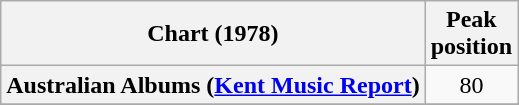<table class="wikitable sortable plainrowheaders">
<tr>
<th>Chart (1978)</th>
<th data-sort-type="number">Peak<br>position</th>
</tr>
<tr>
<th scope="row">Australian Albums (<a href='#'>Kent Music Report</a>)</th>
<td style="text-align:center;">80</td>
</tr>
<tr>
</tr>
<tr>
</tr>
<tr>
</tr>
<tr>
</tr>
<tr>
</tr>
<tr>
</tr>
</table>
